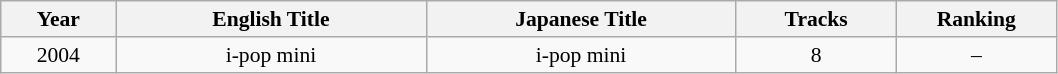<table class="wikitable" style="text-align:center; font-size:0.9em;">
<tr>
<th width="70">Year</th>
<th width="200">English Title</th>
<th width="200">Japanese Title</th>
<th width="100">Tracks</th>
<th width="100">Ranking</th>
</tr>
<tr>
<td>2004</td>
<td>i-pop mini</td>
<td>i-pop mini</td>
<td>8</td>
<td>–</td>
</tr>
</table>
